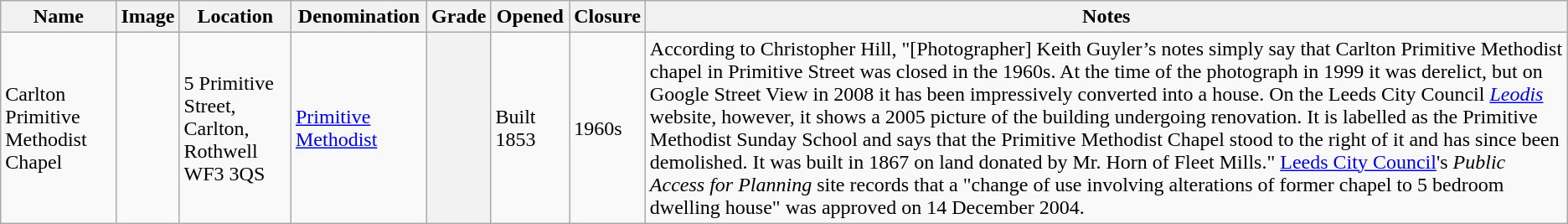<table class="wikitable sortable">
<tr>
<th>Name</th>
<th class="unsortable">Image</th>
<th>Location</th>
<th>Denomination</th>
<th>Grade</th>
<th>Opened</th>
<th>Closure</th>
<th class="unsortable">Notes</th>
</tr>
<tr>
<td>Carlton Primitive Methodist Chapel</td>
<td></td>
<td>5 Primitive Street, Carlton, Rothwell<br>WF3 3QS</td>
<td><a href='#'>Primitive Methodist</a></td>
<th></th>
<td>Built 1853 </td>
<td>1960s</td>
<td>According to Christopher Hill, "[Photographer] Keith Guyler’s notes simply say that Carlton Primitive Methodist chapel in Primitive Street was closed in the 1960s. At the time of the photograph in 1999 it was derelict, but on Google Street View in 2008 it has been impressively converted into a house. On the Leeds City Council <em><a href='#'>Leodis</a></em> website, however, it shows a 2005 picture of the building undergoing renovation. It is labelled as the Primitive Methodist Sunday School and says that the Primitive Methodist Chapel stood to the right of it and has since been demolished. It was built in 1867 on land donated by Mr. Horn of Fleet Mills." <a href='#'>Leeds City Council</a>'s <em>Public Access for Planning</em> site records that a "change of use involving alterations of former chapel to 5 bedroom dwelling house" was approved on 14 December 2004.</td>
</tr>
</table>
